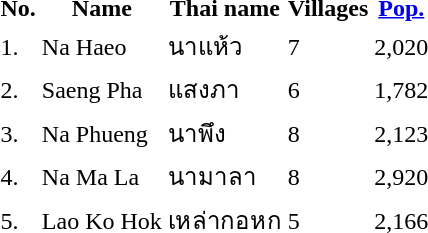<table>
<tr>
<th>No.</th>
<th>Name</th>
<th>Thai name</th>
<th>Villages</th>
<th><a href='#'>Pop.</a></th>
</tr>
<tr>
<td>1.</td>
<td>Na Haeo</td>
<td>นาแห้ว</td>
<td>7</td>
<td>2,020</td>
<td></td>
</tr>
<tr>
<td>2.</td>
<td>Saeng Pha</td>
<td>แสงภา</td>
<td>6</td>
<td>1,782</td>
<td></td>
</tr>
<tr>
<td>3.</td>
<td>Na Phueng</td>
<td>นาพึง</td>
<td>8</td>
<td>2,123</td>
<td></td>
</tr>
<tr>
<td>4.</td>
<td>Na Ma La</td>
<td>นามาลา</td>
<td>8</td>
<td>2,920</td>
<td></td>
</tr>
<tr>
<td>5.</td>
<td>Lao Ko Hok</td>
<td>เหล่ากอหก</td>
<td>5</td>
<td>2,166</td>
<td></td>
</tr>
</table>
